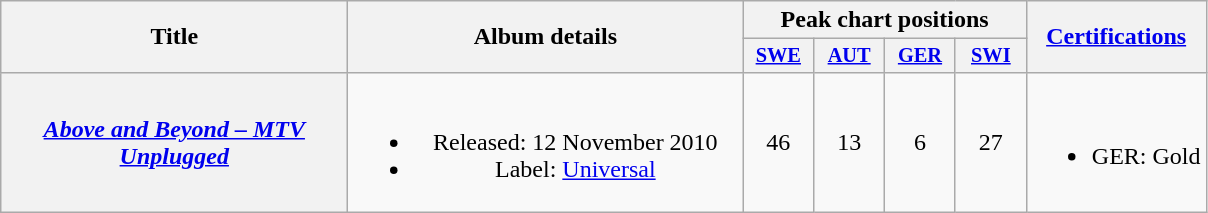<table class="wikitable plainrowheaders" style="text-align:center;" border="1">
<tr>
<th scope="col" rowspan="2" style="width:14em;">Title</th>
<th scope="col" rowspan="2" style="width:16em;">Album details</th>
<th scope="col" colspan="4">Peak chart positions</th>
<th scope="col" rowspan="2"><a href='#'>Certifications</a></th>
</tr>
<tr>
<th scope="col" style="width:3em;font-size:85%;"><a href='#'>SWE</a><br></th>
<th scope="col" style="width:3em;font-size:85%;"><a href='#'>AUT</a><br></th>
<th scope="col" style="width:3em;font-size:85%;"><a href='#'>GER</a><br></th>
<th scope="col" style="width:3em;font-size:85%;"><a href='#'>SWI</a><br></th>
</tr>
<tr>
<th scope="row"><em><a href='#'>Above and Beyond – MTV Unplugged</a></em></th>
<td><br><ul><li>Released: 12 November 2010</li><li>Label: <a href='#'>Universal</a></li></ul></td>
<td>46</td>
<td>13</td>
<td>6</td>
<td>27</td>
<td><br><ul><li>GER: Gold </li></ul></td>
</tr>
</table>
